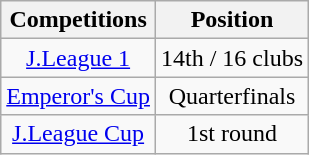<table class="wikitable" style="text-align:center;">
<tr>
<th>Competitions</th>
<th>Position</th>
</tr>
<tr>
<td><a href='#'>J.League 1</a></td>
<td>14th / 16 clubs</td>
</tr>
<tr>
<td><a href='#'>Emperor's Cup</a></td>
<td>Quarterfinals</td>
</tr>
<tr>
<td><a href='#'>J.League Cup</a></td>
<td>1st round</td>
</tr>
</table>
